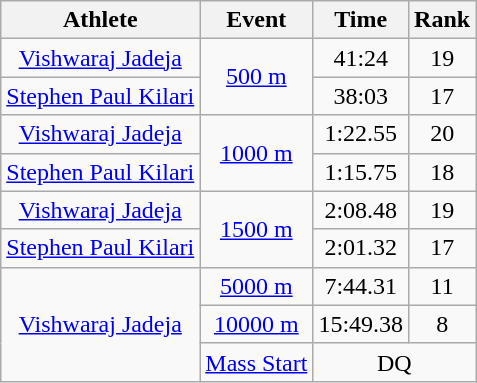<table class="wikitable" style="text-align:center">
<tr>
<th>Athlete</th>
<th>Event</th>
<th>Time</th>
<th>Rank</th>
</tr>
<tr>
<td><a href='#'>Vishwaraj Jadeja</a></td>
<td rowspan="2"><a href='#'>500 m</a></td>
<td>41:24</td>
<td>19</td>
</tr>
<tr>
<td><a href='#'>Stephen Paul Kilari</a></td>
<td>38:03</td>
<td>17</td>
</tr>
<tr>
<td><a href='#'>Vishwaraj Jadeja</a></td>
<td rowspan="2"><a href='#'>1000 m</a></td>
<td>1:22.55</td>
<td>20</td>
</tr>
<tr>
<td><a href='#'>Stephen Paul Kilari</a></td>
<td>1:15.75</td>
<td>18</td>
</tr>
<tr>
<td><a href='#'>Vishwaraj Jadeja</a></td>
<td rowspan="2"><a href='#'>1500 m</a></td>
<td>2:08.48</td>
<td>19</td>
</tr>
<tr>
<td><a href='#'>Stephen Paul Kilari</a></td>
<td>2:01.32</td>
<td>17</td>
</tr>
<tr>
<td rowspan="3"><a href='#'>Vishwaraj Jadeja</a></td>
<td><a href='#'>5000 m</a></td>
<td>7:44.31</td>
<td>11</td>
</tr>
<tr>
<td><a href='#'>10000 m</a></td>
<td>15:49.38</td>
<td>8</td>
</tr>
<tr>
<td><a href='#'>Mass Start</a></td>
<td colspan="2">DQ</td>
</tr>
</table>
